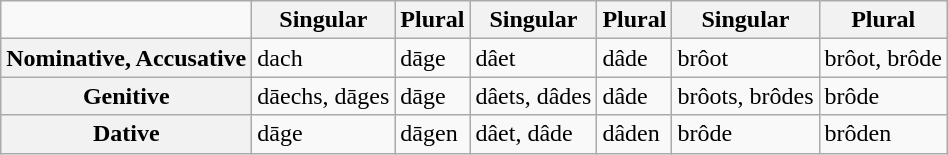<table class="wikitable">
<tr>
<td></td>
<th>Singular</th>
<th>Plural</th>
<th>Singular</th>
<th>Plural</th>
<th>Singular</th>
<th>Plural</th>
</tr>
<tr>
<th>Nominative, Accusative</th>
<td>dach</td>
<td>dāge</td>
<td>dâet</td>
<td>dâde</td>
<td>brôot</td>
<td>brôot, brôde</td>
</tr>
<tr>
<th>Genitive</th>
<td>dāechs, dāges</td>
<td>dāge</td>
<td>dâets, dâdes</td>
<td>dâde</td>
<td>brôots, brôdes</td>
<td>brôde</td>
</tr>
<tr>
<th>Dative</th>
<td>dāge</td>
<td>dāgen</td>
<td>dâet, dâde</td>
<td>dâden</td>
<td>brôde</td>
<td>brôden</td>
</tr>
</table>
